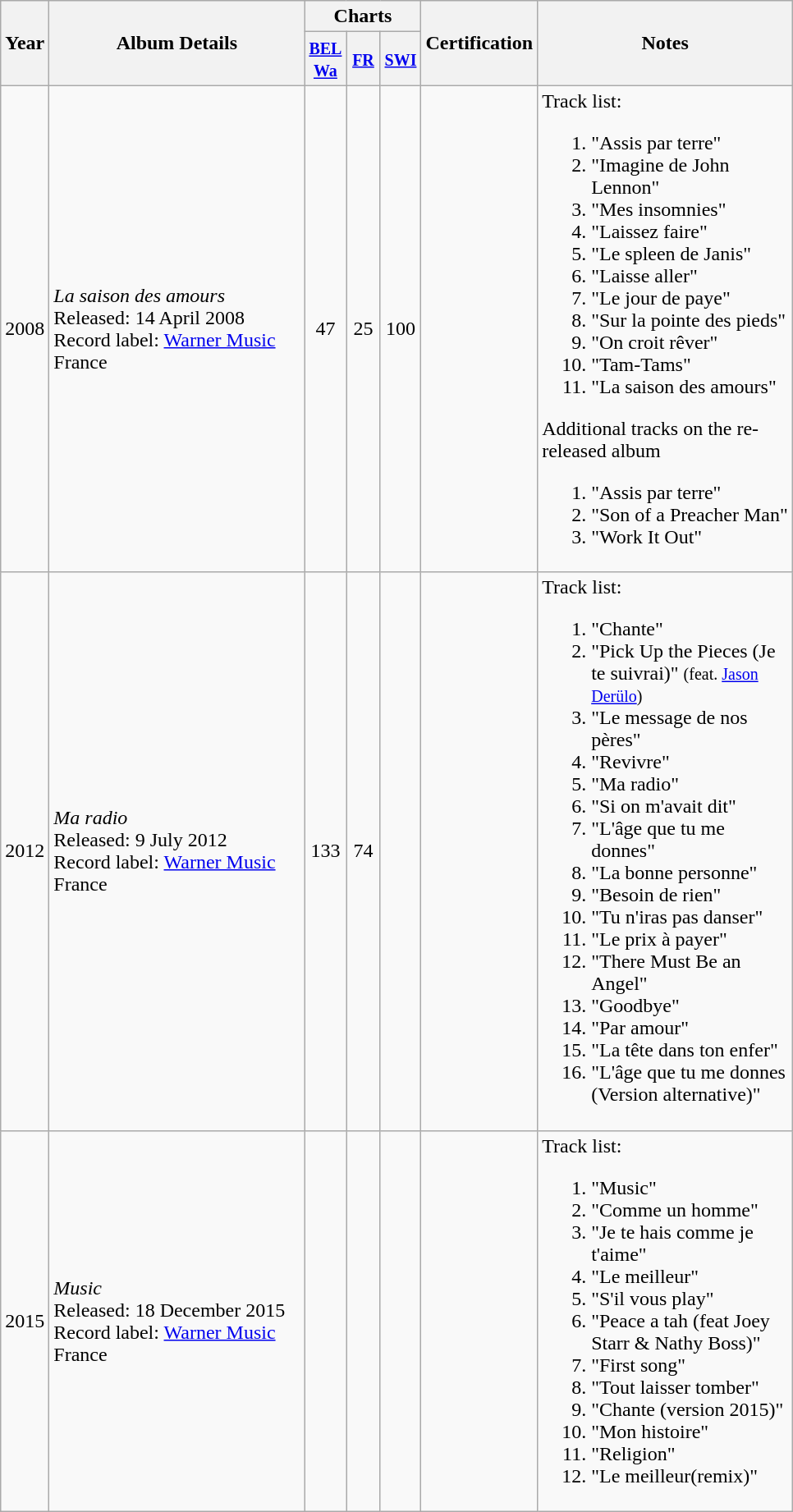<table class="wikitable">
<tr>
<th align="center" rowspan="2" width="10">Year</th>
<th align="center" rowspan="2" width="200">Album Details</th>
<th align="center" colspan="3">Charts</th>
<th align="center" rowspan="2" width="40">Certification</th>
<th align="center" rowspan="2" width="200">Notes</th>
</tr>
<tr>
<th width="20"><small><a href='#'>BEL <br>Wa</a></small><br></th>
<th width="20"><small><a href='#'>FR</a></small><br></th>
<th width="20"><small><a href='#'>SWI</a></small><br></th>
</tr>
<tr>
<td align="center" rowspan="1">2008</td>
<td><em>La saison des amours</em> <br> Released: 14 April 2008 <br>Record label: <a href='#'>Warner Music</a> France</td>
<td align="center">47</td>
<td align="center">25</td>
<td align="center">100</td>
<td align="center"></td>
<td align="left">Track list:<br><ol><li>"Assis par terre"</li><li>"Imagine de John Lennon"</li><li>"Mes insomnies"</li><li>"Laissez faire"</li><li>"Le spleen de Janis"</li><li>"Laisse aller"</li><li>"Le jour de paye"</li><li>"Sur la pointe des pieds"</li><li>"On croit rêver"</li><li>"Tam-Tams"</li><li>"La saison des amours"</li></ol>Additional tracks on the re-released album<ol><li>"Assis par terre"</li><li>"Son of a Preacher Man"</li><li>"Work It Out"</li></ol></td>
</tr>
<tr>
<td align="center" rowspan="1">2012</td>
<td><em>Ma radio</em> <br> Released: 9 July 2012 <br>Record label: <a href='#'>Warner Music</a> France</td>
<td align="center">133</td>
<td align="center">74</td>
<td align="center"></td>
<td align="center"></td>
<td align="left">Track list:<br><ol><li>"Chante"</li><li>"Pick Up the Pieces (Je te suivrai)" <small>(feat. <a href='#'>Jason Derülo</a>)</small></li><li>"Le message de nos pères"</li><li>"Revivre"</li><li>"Ma radio"</li><li>"Si on m'avait dit"</li><li>"L'âge que tu me donnes"</li><li>"La bonne personne"</li><li>"Besoin de rien"</li><li>"Tu n'iras pas danser"</li><li>"Le prix à payer"</li><li>"There Must Be an Angel"</li><li>"Goodbye"</li><li>"Par amour"</li><li>"La tête dans ton enfer"</li><li>"L'âge que tu me donnes (Version alternative)"</li></ol></td>
</tr>
<tr>
<td align="center" rowspan="1">2015</td>
<td><em>Music</em> <br> Released: 18 December 2015 <br>Record label: <a href='#'>Warner Music</a> France</td>
<td align="center"></td>
<td align="center"></td>
<td align="center"></td>
<td align="center"></td>
<td align="left">Track list:<br><ol><li>"Music"</li><li>"Comme un homme"</li><li>"Je te hais comme je t'aime"</li><li>"Le meilleur"</li><li>"S'il vous play"</li><li>"Peace a tah (feat Joey Starr & Nathy Boss)"</li><li>"First song"</li><li>"Tout laisser tomber"</li><li>"Chante (version 2015)"</li><li>"Mon histoire"</li><li>"Religion"</li><li>"Le meilleur(remix)"</li></ol></td>
</tr>
</table>
